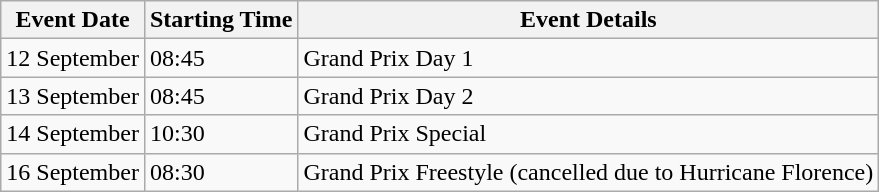<table class="wikitable">
<tr>
<th>Event Date</th>
<th>Starting Time</th>
<th>Event Details</th>
</tr>
<tr>
<td>12 September</td>
<td>08:45</td>
<td>Grand Prix Day 1</td>
</tr>
<tr>
<td>13 September</td>
<td>08:45</td>
<td>Grand Prix Day 2</td>
</tr>
<tr>
<td>14 September</td>
<td>10:30</td>
<td>Grand Prix Special</td>
</tr>
<tr>
<td>16 September</td>
<td>08:30</td>
<td>Grand Prix Freestyle (cancelled due to Hurricane Florence)</td>
</tr>
</table>
